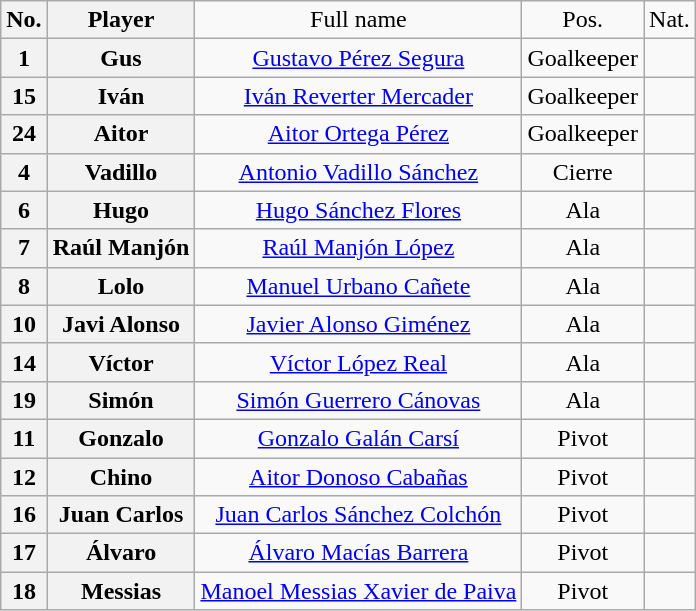<table class="wikitable sortable" align="center" style="text-align:center;">
<tr>
<th>No.</th>
<th>Player</th>
<td>Full name</td>
<td>Pos.</td>
<td>Nat.</td>
</tr>
<tr>
<th>1</th>
<th>Gus</th>
<td><a href='#'>Gustavo Pérez Segura</a></td>
<td>Goalkeeper</td>
<td></td>
</tr>
<tr>
<th>15</th>
<th>Iván</th>
<td><a href='#'>Iván Reverter Mercader</a></td>
<td>Goalkeeper</td>
<td></td>
</tr>
<tr>
<th>24</th>
<th>Aitor</th>
<td><a href='#'>Aitor Ortega Pérez</a></td>
<td>Goalkeeper</td>
<td></td>
</tr>
<tr>
<th>4</th>
<th>Vadillo</th>
<td><a href='#'>Antonio Vadillo Sánchez</a></td>
<td>Cierre</td>
<td></td>
</tr>
<tr>
<th>6</th>
<th>Hugo</th>
<td><a href='#'>Hugo Sánchez Flores</a></td>
<td>Ala</td>
<td></td>
</tr>
<tr>
<th>7</th>
<th>Raúl Manjón</th>
<td><a href='#'>Raúl Manjón López</a></td>
<td>Ala</td>
<td></td>
</tr>
<tr>
<th>8</th>
<th>Lolo</th>
<td><a href='#'>Manuel Urbano Cañete</a></td>
<td>Ala</td>
<td></td>
</tr>
<tr>
<th>10</th>
<th>Javi Alonso</th>
<td><a href='#'>Javier Alonso Giménez</a></td>
<td>Ala</td>
<td></td>
</tr>
<tr>
<th>14</th>
<th>Víctor</th>
<td><a href='#'>Víctor López Real</a></td>
<td>Ala</td>
<td></td>
</tr>
<tr>
<th>19</th>
<th>Simón</th>
<td><a href='#'>Simón Guerrero Cánovas</a></td>
<td>Ala</td>
<td></td>
</tr>
<tr>
<th>11</th>
<th>Gonzalo</th>
<td><a href='#'>Gonzalo Galán Carsí</a></td>
<td>Pivot</td>
<td></td>
</tr>
<tr>
<th>12</th>
<th>Chino</th>
<td><a href='#'>Aitor Donoso Cabañas</a></td>
<td>Pivot</td>
<td></td>
</tr>
<tr>
<th>16</th>
<th>Juan Carlos</th>
<td><a href='#'>Juan Carlos Sánchez Colchón</a></td>
<td>Pivot</td>
<td></td>
</tr>
<tr>
<th>17</th>
<th>Álvaro</th>
<td><a href='#'>Álvaro Macías Barrera</a></td>
<td>Pivot</td>
<td></td>
</tr>
<tr>
<th>18</th>
<th>Messias</th>
<td><a href='#'>Manoel Messias Xavier de Paiva</a></td>
<td>Pivot</td>
<td></td>
</tr>
</table>
